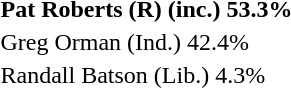<table>
<tr>
<td><strong>Pat Roberts (R) (inc.) 53.3%</strong></td>
</tr>
<tr>
<td>Greg Orman (Ind.) 42.4%</td>
</tr>
<tr>
<td>Randall Batson (Lib.) 4.3%</td>
</tr>
</table>
